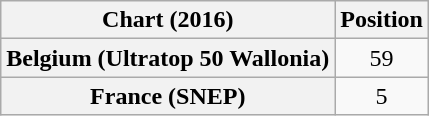<table class="wikitable sortable plainrowheaders" style="text-align:center">
<tr>
<th scope="col">Chart (2016)</th>
<th scope="col">Position</th>
</tr>
<tr>
<th scope="row">Belgium (Ultratop 50 Wallonia)</th>
<td>59</td>
</tr>
<tr>
<th scope="row">France (SNEP)</th>
<td>5</td>
</tr>
</table>
